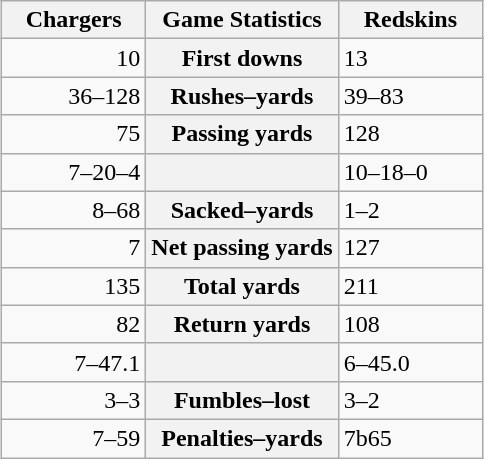<table class="wikitable" style="margin: 1em auto 1em auto">
<tr>
<th style="width:30%;">Chargers</th>
<th style="width:40%;">Game Statistics</th>
<th style="width:30%;">Redskins</th>
</tr>
<tr>
<td style="text-align:right;">10</td>
<th>First downs</th>
<td>13</td>
</tr>
<tr>
<td style="text-align:right;">36–128</td>
<th>Rushes–yards</th>
<td>39–83</td>
</tr>
<tr>
<td style="text-align:right;">75</td>
<th>Passing yards</th>
<td>128</td>
</tr>
<tr>
<td style="text-align:right;">7–20–4</td>
<th></th>
<td>10–18–0</td>
</tr>
<tr>
<td style="text-align:right;">8–68</td>
<th>Sacked–yards</th>
<td>1–2</td>
</tr>
<tr>
<td style="text-align:right;">7</td>
<th>Net passing yards</th>
<td>127</td>
</tr>
<tr>
<td style="text-align:right;">135</td>
<th>Total yards</th>
<td>211</td>
</tr>
<tr>
<td style="text-align:right;">82</td>
<th>Return yards</th>
<td>108</td>
</tr>
<tr>
<td style="text-align:right;">7–47.1</td>
<th></th>
<td>6–45.0</td>
</tr>
<tr>
<td style="text-align:right;">3–3</td>
<th>Fumbles–lost</th>
<td>3–2</td>
</tr>
<tr>
<td style="text-align:right;">7–59</td>
<th>Penalties–yards</th>
<td>7b65</td>
</tr>
</table>
